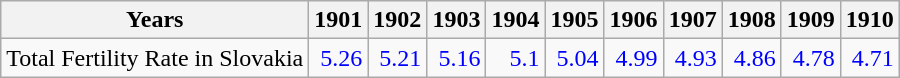<table class="wikitable " style="text-align:right">
<tr>
<th>Years</th>
<th>1901</th>
<th>1902</th>
<th>1903</th>
<th>1904</th>
<th>1905</th>
<th>1906</th>
<th>1907</th>
<th>1908</th>
<th>1909</th>
<th>1910</th>
</tr>
<tr>
<td align="left">Total Fertility Rate in Slovakia</td>
<td style="text-align:right; color:blue;">5.26</td>
<td style="text-align:right; color:blue;">5.21</td>
<td style="text-align:right; color:blue;">5.16</td>
<td style="text-align:right; color:blue;">5.1</td>
<td style="text-align:right; color:blue;">5.04</td>
<td style="text-align:right; color:blue;">4.99</td>
<td style="text-align:right; color:blue;">4.93</td>
<td style="text-align:right; color:blue;">4.86</td>
<td style="text-align:right; color:blue;">4.78</td>
<td style="text-align:right; color:blue;">4.71</td>
</tr>
</table>
